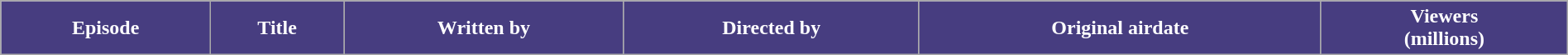<table class="wikitable plainrowheaders" style="width:100%;">
<tr style="color:#FFFFFF;">
<th style="background:#473D80;">Episode</th>
<th style="background:#473D80;">Title</th>
<th style="background:#473D80;">Written by</th>
<th style="background:#473D80;">Directed by</th>
<th style="background:#473D80;">Original airdate</th>
<th style="background:#473D80;">Viewers<br>(millions)<br>


</th>
</tr>
</table>
